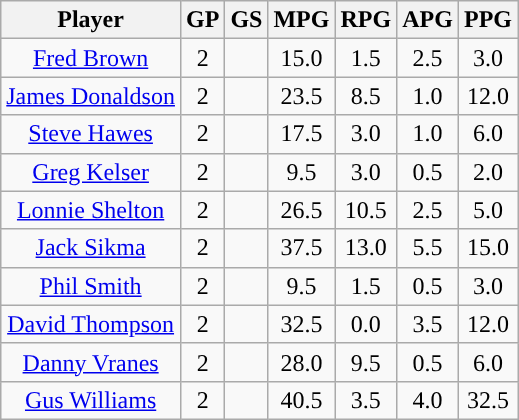<table class="wikitable">
<tr>
<th>Player</th>
<th>GP</th>
<th>GS</th>
<th>MPG</th>
<th>RPG</th>
<th>APG</th>
<th>PPG</th>
</tr>
<tr style="text-align: center">
<td><a href='#'>Fred Brown</a></td>
<td>2</td>
<td></td>
<td>15.0</td>
<td>1.5</td>
<td>2.5</td>
<td>3.0</td>
</tr>
<tr style="text-align: center">
<td><a href='#'>James Donaldson</a></td>
<td>2</td>
<td></td>
<td>23.5</td>
<td>8.5</td>
<td>1.0</td>
<td>12.0</td>
</tr>
<tr style="text-align: center">
<td><a href='#'>Steve Hawes</a></td>
<td>2</td>
<td></td>
<td>17.5</td>
<td>3.0</td>
<td>1.0</td>
<td>6.0</td>
</tr>
<tr style="text-align: center">
<td><a href='#'>Greg Kelser</a></td>
<td>2</td>
<td></td>
<td>9.5</td>
<td>3.0</td>
<td>0.5</td>
<td>2.0</td>
</tr>
<tr style="text-align: center">
<td><a href='#'>Lonnie Shelton</a></td>
<td>2</td>
<td></td>
<td>26.5</td>
<td>10.5</td>
<td>2.5</td>
<td>5.0</td>
</tr>
<tr style="text-align: center">
<td><a href='#'>Jack Sikma</a></td>
<td>2</td>
<td></td>
<td>37.5</td>
<td>13.0</td>
<td>5.5</td>
<td>15.0</td>
</tr>
<tr style="text-align: center">
<td><a href='#'>Phil Smith</a></td>
<td>2</td>
<td></td>
<td>9.5</td>
<td>1.5</td>
<td>0.5</td>
<td>3.0</td>
</tr>
<tr style="text-align: center">
<td><a href='#'>David Thompson</a></td>
<td>2</td>
<td></td>
<td>32.5</td>
<td>0.0</td>
<td>3.5</td>
<td>12.0</td>
</tr>
<tr style="text-align: center">
<td><a href='#'>Danny Vranes</a></td>
<td>2</td>
<td></td>
<td>28.0</td>
<td>9.5</td>
<td>0.5</td>
<td>6.0</td>
</tr>
<tr style="text-align: center">
<td><a href='#'>Gus Williams</a></td>
<td>2</td>
<td></td>
<td>40.5</td>
<td>3.5</td>
<td>4.0</td>
<td>32.5</td>
</tr>
</table>
